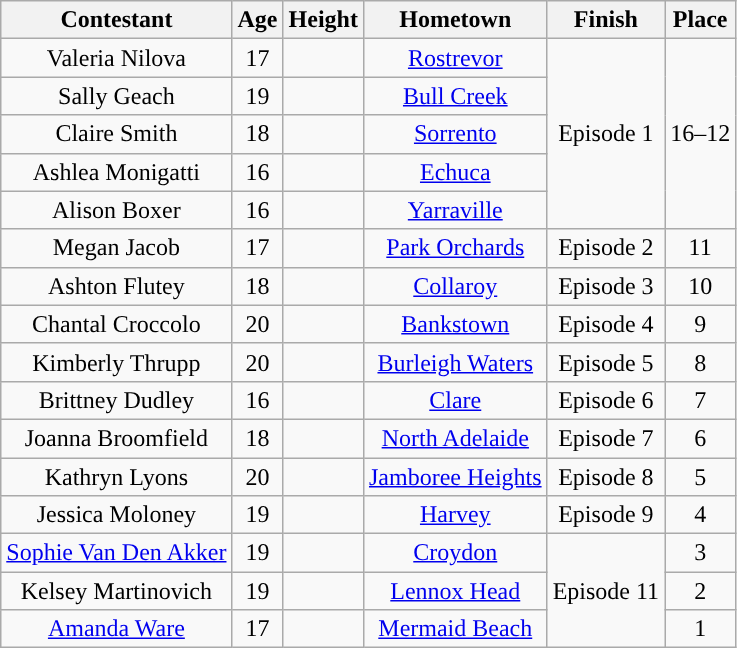<table class="wikitable sortable" style="text-align:center;">
<tr>
<th>Contestant</th>
<th>Age</th>
<th>Height</th>
<th>Hometown</th>
<th>Finish</th>
<th>Place</th>
</tr>
<tr>
<td>Valeria Nilova</td>
<td>17</td>
<td></td>
<td><a href='#'>Rostrevor</a></td>
<td rowspan=5>Episode 1</td>
<td rowspan="5">16–12</td>
</tr>
<tr>
<td>Sally Geach</td>
<td>19</td>
<td></td>
<td><a href='#'>Bull Creek</a></td>
</tr>
<tr>
<td>Claire Smith</td>
<td>18</td>
<td></td>
<td><a href='#'>Sorrento</a></td>
</tr>
<tr>
<td>Ashlea Monigatti</td>
<td>16</td>
<td></td>
<td><a href='#'>Echuca</a></td>
</tr>
<tr>
<td>Alison Boxer</td>
<td>16</td>
<td></td>
<td><a href='#'>Yarraville</a></td>
</tr>
<tr>
<td>Megan Jacob</td>
<td>17</td>
<td></td>
<td><a href='#'>Park Orchards</a></td>
<td>Episode 2</td>
<td>11</td>
</tr>
<tr>
<td>Ashton Flutey</td>
<td>18</td>
<td></td>
<td><a href='#'>Collaroy</a></td>
<td>Episode 3</td>
<td>10</td>
</tr>
<tr>
<td>Chantal Croccolo</td>
<td>20</td>
<td></td>
<td><a href='#'>Bankstown</a></td>
<td>Episode 4</td>
<td>9</td>
</tr>
<tr>
<td>Kimberly Thrupp</td>
<td>20</td>
<td></td>
<td><a href='#'>Burleigh Waters</a></td>
<td>Episode 5</td>
<td>8</td>
</tr>
<tr>
<td>Brittney Dudley</td>
<td>16</td>
<td></td>
<td><a href='#'>Clare</a></td>
<td>Episode 6</td>
<td>7</td>
</tr>
<tr>
<td>Joanna Broomfield</td>
<td>18</td>
<td></td>
<td><a href='#'>North Adelaide</a></td>
<td>Episode 7</td>
<td>6</td>
</tr>
<tr>
<td>Kathryn Lyons</td>
<td>20</td>
<td></td>
<td><a href='#'>Jamboree Heights</a></td>
<td>Episode 8</td>
<td>5</td>
</tr>
<tr>
<td>Jessica Moloney</td>
<td>19</td>
<td></td>
<td><a href='#'>Harvey</a></td>
<td>Episode 9</td>
<td>4</td>
</tr>
<tr>
<td><a href='#'>Sophie Van Den Akker</a></td>
<td>19</td>
<td></td>
<td><a href='#'>Croydon</a></td>
<td rowspan="3">Episode 11</td>
<td>3</td>
</tr>
<tr>
<td>Kelsey Martinovich</td>
<td>19</td>
<td></td>
<td><a href='#'>Lennox Head</a></td>
<td>2</td>
</tr>
<tr>
<td><a href='#'>Amanda Ware</a></td>
<td>17</td>
<td></td>
<td><a href='#'>Mermaid Beach</a></td>
<td>1</td>
</tr>
</table>
